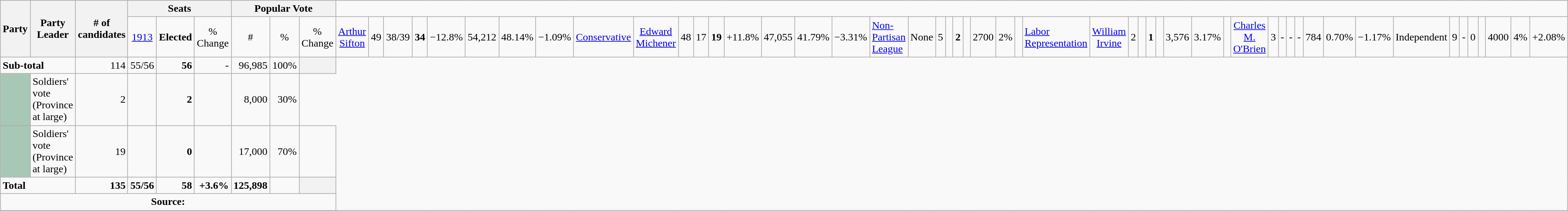<table class="wikitable">
<tr>
<th rowspan=2 colspan=2>Party</th>
<th rowspan=2>Party Leader</th>
<th rowspan=2># of<br>candidates</th>
<th colspan=3>Seats</th>
<th colspan=3>Popular Vote</th>
</tr>
<tr>
<td align="center"><a href='#'>1913</a></td>
<td align="center"><strong>Elected</strong></td>
<td align="center">% Change</td>
<td align="center">#</td>
<td align="center">%</td>
<td align="center">% Change<br></td>
<td align="center"><a href='#'>Arthur Sifton</a></td>
<td align="right">49</td>
<td align="right">38/39</td>
<td align="right"><strong>34</strong></td>
<td align="right">−12.8%</td>
<td align="right">54,212</td>
<td align="right">48.14%</td>
<td align="right">−1.09%<br></td>
<td><a href='#'>Conservative</a></td>
<td align="center"><a href='#'>Edward Michener</a></td>
<td align="right">48</td>
<td align="right">17</td>
<td align="right"><strong>19</strong></td>
<td align="right">+11.8%</td>
<td align="right">47,055</td>
<td align="right">41.79%</td>
<td align="right">−3.31%<br></td>
<td><a href='#'>Non-Partisan League</a></td>
<td align="center">None</td>
<td align="right">5</td>
<td align="right"> </td>
<td align="right"><strong>2</strong></td>
<td align="right"> </td>
<td align="right">2700</td>
<td align="right">2%</td>
<td align="right"> <br></td>
<td><a href='#'>Labor Representation</a></td>
<td align="center"><a href='#'>William Irvine</a></td>
<td align="right">2</td>
<td align="right"> </td>
<td align="right"><strong>1</strong></td>
<td align="right"> </td>
<td align="right">3,576</td>
<td align="right">3.17%</td>
<td align="right"> <br></td>
<td align="center"><a href='#'>Charles M. O'Brien</a></td>
<td align="right">3</td>
<td align="right">-</td>
<td align="right">-</td>
<td align="right">-</td>
<td align="right">784</td>
<td align="right">0.70%</td>
<td align="right">−1.17%<br></td>
<td colspan=2>Independent</td>
<td align="right">9</td>
<td align="right">-</td>
<td align="right">0</td>
<td align="right"> </td>
<td align="right">4000</td>
<td align="right">4%</td>
<td align="right">+2.08%</td>
</tr>
<tr>
<td colspan=3><strong>Sub-total</strong></td>
<td align="right">114</td>
<td align="right">55/56</td>
<td align="right"><strong>56</strong></td>
<td align="right">-</td>
<td align="right">96,985</td>
<td align="right">100%</td>
<th> </th>
</tr>
<tr>
<td bgcolor="#A6C8B5"></td>
<td colspan=2>Soldiers' vote (Province at large)</td>
<td align="right">2</td>
<td align="right"> </td>
<td align="right"><strong>2</strong></td>
<td align="right"> </td>
<td align="right">8,000</td>
<td align="right">30%</td>
</tr>
<tr>
<td bgcolor="#A6C8B5"></td>
<td colspan=2>Soldiers' vote (Province at large)</td>
<td align="right">19</td>
<td align="right"> </td>
<td align="right"><strong>0</strong></td>
<td align="right"> </td>
<td align="right">17,000</td>
<td align="right">70%</td>
<td align="right"> </td>
</tr>
<tr>
<td colspan=3><strong>Total</strong></td>
<td align="right"><strong>135</strong></td>
<td align="right"><strong>55/56</strong></td>
<td align="right"><strong>58</strong></td>
<td align="right"><strong>+3.6%</strong></td>
<td align="right"><strong> 125,898</strong></td>
<td align="right"><strong>  </strong></td>
<th> </th>
</tr>
<tr>
<td align="center" colspan=10><strong>Source:</strong> </td>
</tr>
<tr>
</tr>
</table>
